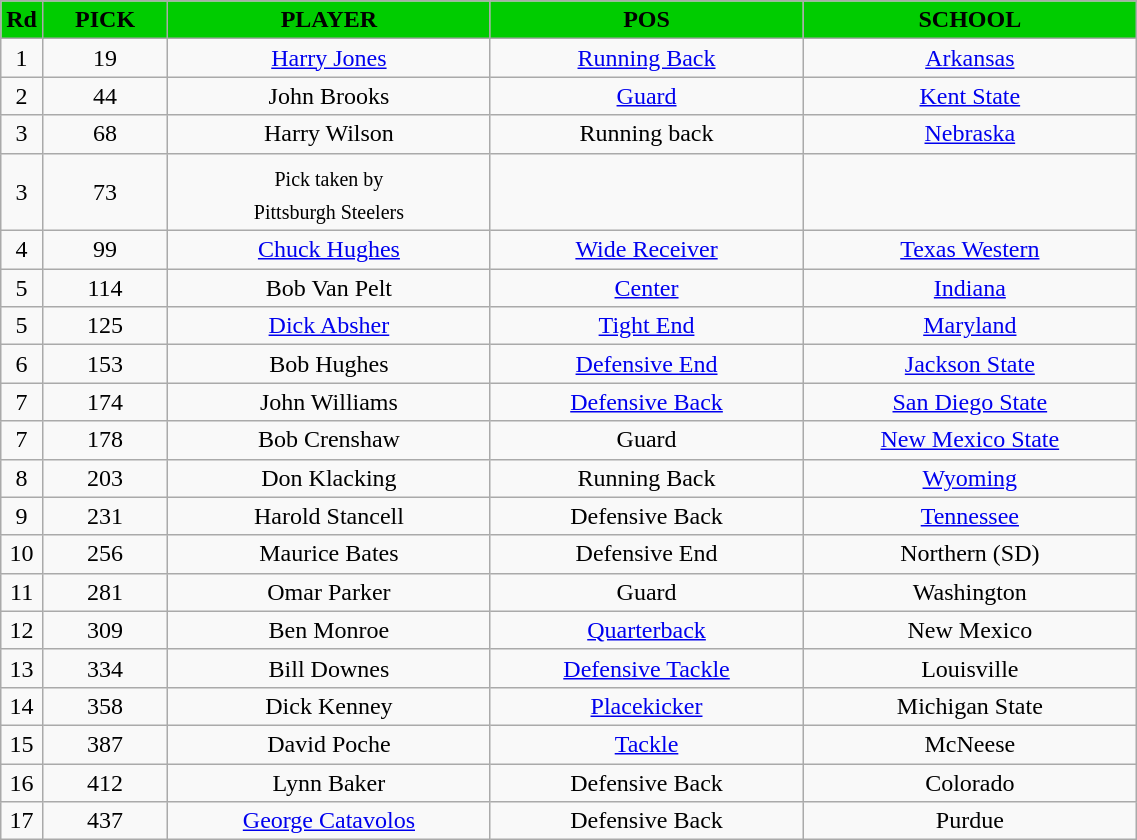<table class="wikitable sortable sortable" style="width:60%">
<tr>
<th style="background:#00cc00;" width=1%>Rd</th>
<th !width=1% style="background:#00cc00;">PICK</th>
<th !width=15% style="background:#00cc00;">PLAYER</th>
<th !width=5% style="background:#00cc00;">POS</th>
<th !width=10% style="background:#00cc00;">SCHOOL</th>
</tr>
<tr align="center" bgcolor="">
<td>1</td>
<td>19</td>
<td><a href='#'>Harry Jones</a></td>
<td><a href='#'>Running Back</a></td>
<td><a href='#'>Arkansas</a></td>
</tr>
<tr align="center" bgcolor="">
<td>2</td>
<td>44</td>
<td>John Brooks</td>
<td><a href='#'>Guard</a></td>
<td><a href='#'>Kent State</a></td>
</tr>
<tr align="center" bgcolor="">
<td>3</td>
<td>68</td>
<td>Harry Wilson</td>
<td>Running back</td>
<td><a href='#'>Nebraska</a></td>
</tr>
<tr align="center" bgcolor="">
<td>3</td>
<td>73</td>
<td><sub> Pick taken by <br> Pittsburgh Steelers</sub></td>
<td></td>
<td></td>
</tr>
<tr align="center" bgcolor="">
<td>4</td>
<td>99</td>
<td><a href='#'>Chuck Hughes</a></td>
<td><a href='#'>Wide Receiver</a></td>
<td><a href='#'>Texas Western</a></td>
</tr>
<tr align="center" bgcolor="">
<td>5</td>
<td>114</td>
<td>Bob Van Pelt</td>
<td><a href='#'>Center</a></td>
<td><a href='#'>Indiana</a></td>
</tr>
<tr align="center">
<td>5</td>
<td>125</td>
<td><a href='#'>Dick Absher</a></td>
<td><a href='#'>Tight End</a></td>
<td><a href='#'>Maryland</a></td>
</tr>
<tr align="center">
<td>6</td>
<td>153</td>
<td>Bob Hughes</td>
<td><a href='#'>Defensive End</a></td>
<td><a href='#'>Jackson State</a></td>
</tr>
<tr align="center" bgcolor="">
<td>7</td>
<td>174</td>
<td>John Williams</td>
<td><a href='#'>Defensive Back</a></td>
<td><a href='#'>San Diego State</a></td>
</tr>
<tr align="center">
<td>7</td>
<td>178</td>
<td>Bob Crenshaw</td>
<td>Guard</td>
<td><a href='#'>New Mexico State</a></td>
</tr>
<tr align="center">
<td>8</td>
<td>203</td>
<td>Don Klacking</td>
<td>Running Back</td>
<td><a href='#'>Wyoming</a></td>
</tr>
<tr align="center" bgcolor="">
<td>9</td>
<td>231</td>
<td>Harold Stancell</td>
<td>Defensive Back</td>
<td><a href='#'>Tennessee</a></td>
</tr>
<tr align="center" bgcolor="">
<td>10</td>
<td>256</td>
<td>Maurice Bates</td>
<td>Defensive End</td>
<td>Northern (SD)</td>
</tr>
<tr align="center" bgcolor="">
<td>11</td>
<td>281</td>
<td>Omar Parker</td>
<td>Guard</td>
<td>Washington</td>
</tr>
<tr align="center" bgcolor="">
<td>12</td>
<td>309</td>
<td>Ben Monroe</td>
<td><a href='#'>Quarterback</a></td>
<td>New Mexico</td>
</tr>
<tr align="center">
<td>13</td>
<td>334</td>
<td>Bill Downes</td>
<td><a href='#'>Defensive Tackle</a></td>
<td>Louisville</td>
</tr>
<tr align="center">
<td>14</td>
<td>358</td>
<td>Dick Kenney</td>
<td><a href='#'>Placekicker</a></td>
<td>Michigan State</td>
</tr>
<tr align="center">
<td>15</td>
<td>387</td>
<td>David Poche</td>
<td><a href='#'>Tackle</a></td>
<td>McNeese</td>
</tr>
<tr align="center">
<td>16</td>
<td>412</td>
<td>Lynn Baker</td>
<td>Defensive Back</td>
<td>Colorado</td>
</tr>
<tr align="center">
<td>17</td>
<td>437</td>
<td><a href='#'>George Catavolos</a></td>
<td>Defensive Back</td>
<td>Purdue</td>
</tr>
</table>
